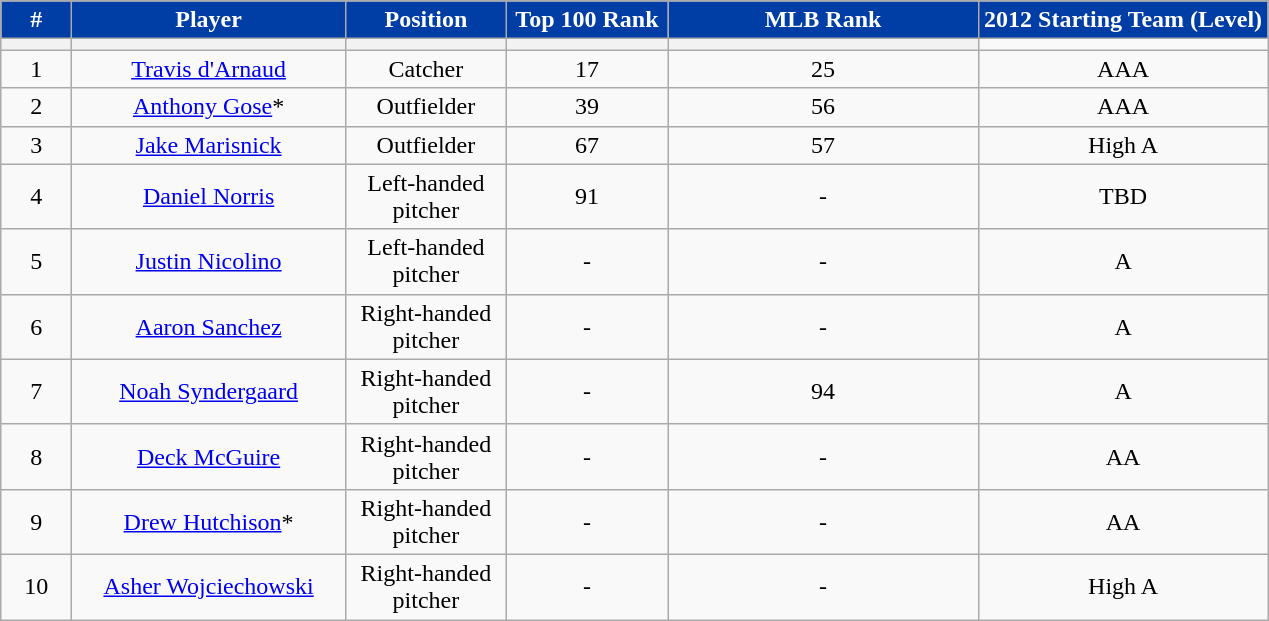<table class="wikitable">
<tr>
<th style="background:#003DA5; color:white;">#</th>
<th style="background:#003DA5; color:white;">Player</th>
<th style="background:#003DA5; color:white;">Position</th>
<th style="background:#003DA5; color:white;">Top 100 Rank</th>
<th style="background:#003DA5; color:white;">MLB Rank</th>
<th style="background:#003DA5; color:white;">2012 Starting Team (Level)</th>
</tr>
<tr>
<th width=40></th>
<th width=175></th>
<th width=100></th>
<th width=100></th>
<th width=200></th>
</tr>
<tr>
<td style="text-align:center">1</td>
<td style="text-align:center"><a href='#'>Travis d'Arnaud</a></td>
<td style="text-align:center">Catcher</td>
<td style="text-align:center">17</td>
<td style="text-align:center">25</td>
<td style="text-align:center">AAA</td>
</tr>
<tr>
<td style="text-align:center">2</td>
<td style="text-align:center"><a href='#'>Anthony Gose</a>*</td>
<td style="text-align:center">Outfielder</td>
<td style="text-align:center">39</td>
<td style="text-align:center">56</td>
<td style="text-align:center">AAA</td>
</tr>
<tr>
<td style="text-align:center">3</td>
<td style="text-align:center"><a href='#'>Jake Marisnick</a></td>
<td style="text-align:center">Outfielder</td>
<td style="text-align:center">67</td>
<td style="text-align:center">57</td>
<td style="text-align:center">High A</td>
</tr>
<tr>
<td style="text-align:center">4</td>
<td style="text-align:center"><a href='#'>Daniel Norris</a></td>
<td style="text-align:center">Left-handed pitcher</td>
<td style="text-align:center">91</td>
<td style="text-align:center">-</td>
<td style="text-align:center">TBD</td>
</tr>
<tr>
<td style="text-align:center">5</td>
<td style="text-align:center"><a href='#'>Justin Nicolino</a></td>
<td style="text-align:center">Left-handed pitcher</td>
<td style="text-align:center">-</td>
<td style="text-align:center">-</td>
<td style="text-align:center">A</td>
</tr>
<tr>
<td style="text-align:center">6</td>
<td style="text-align:center"><a href='#'>Aaron Sanchez</a></td>
<td style="text-align:center">Right-handed pitcher</td>
<td style="text-align:center">-</td>
<td style="text-align:center">-</td>
<td style="text-align:center">A</td>
</tr>
<tr>
<td style="text-align:center">7</td>
<td style="text-align:center"><a href='#'>Noah Syndergaard</a></td>
<td style="text-align:center">Right-handed pitcher</td>
<td style="text-align:center">-</td>
<td style="text-align:center">94</td>
<td style="text-align:center">A</td>
</tr>
<tr>
<td style="text-align:center">8</td>
<td style="text-align:center"><a href='#'>Deck McGuire</a></td>
<td style="text-align:center">Right-handed pitcher</td>
<td style="text-align:center">-</td>
<td style="text-align:center">-</td>
<td style="text-align:center">AA</td>
</tr>
<tr>
<td style="text-align:center">9</td>
<td style="text-align:center"><a href='#'>Drew Hutchison</a>*</td>
<td style="text-align:center">Right-handed pitcher</td>
<td style="text-align:center">-</td>
<td style="text-align:center">-</td>
<td style="text-align:center">AA</td>
</tr>
<tr>
<td style="text-align:center">10</td>
<td style="text-align:center"><a href='#'>Asher Wojciechowski</a></td>
<td style="text-align:center">Right-handed pitcher</td>
<td style="text-align:center">-</td>
<td style="text-align:center">-</td>
<td style="text-align:center">High A</td>
</tr>
</table>
